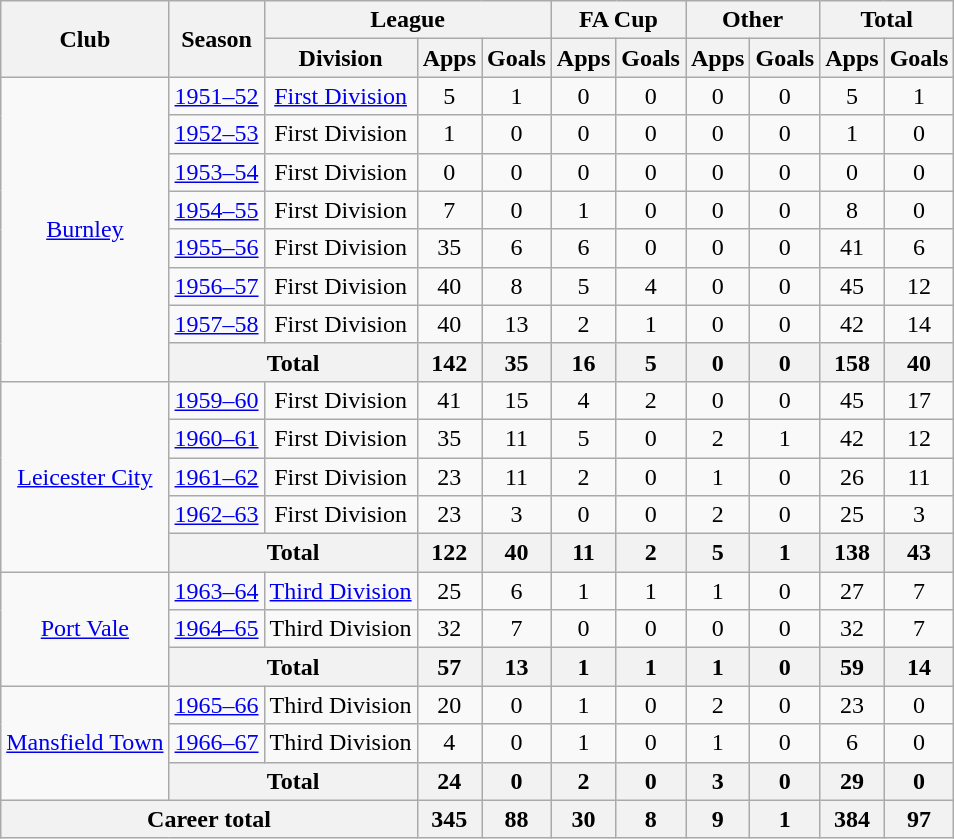<table class="wikitable" style="text-align: center;">
<tr>
<th rowspan="2">Club</th>
<th rowspan="2">Season</th>
<th colspan="3">League</th>
<th colspan="2">FA Cup</th>
<th colspan="2">Other</th>
<th colspan="2">Total</th>
</tr>
<tr>
<th>Division</th>
<th>Apps</th>
<th>Goals</th>
<th>Apps</th>
<th>Goals</th>
<th>Apps</th>
<th>Goals</th>
<th>Apps</th>
<th>Goals</th>
</tr>
<tr>
<td rowspan="8"><a href='#'>Burnley</a></td>
<td><a href='#'>1951–52</a></td>
<td><a href='#'>First Division</a></td>
<td>5</td>
<td>1</td>
<td>0</td>
<td>0</td>
<td>0</td>
<td>0</td>
<td>5</td>
<td>1</td>
</tr>
<tr>
<td><a href='#'>1952–53</a></td>
<td>First Division</td>
<td>1</td>
<td>0</td>
<td>0</td>
<td>0</td>
<td>0</td>
<td>0</td>
<td>1</td>
<td>0</td>
</tr>
<tr>
<td><a href='#'>1953–54</a></td>
<td>First Division</td>
<td>0</td>
<td>0</td>
<td>0</td>
<td>0</td>
<td>0</td>
<td>0</td>
<td>0</td>
<td>0</td>
</tr>
<tr>
<td><a href='#'>1954–55</a></td>
<td>First Division</td>
<td>7</td>
<td>0</td>
<td>1</td>
<td>0</td>
<td>0</td>
<td>0</td>
<td>8</td>
<td>0</td>
</tr>
<tr>
<td><a href='#'>1955–56</a></td>
<td>First Division</td>
<td>35</td>
<td>6</td>
<td>6</td>
<td>0</td>
<td>0</td>
<td>0</td>
<td>41</td>
<td>6</td>
</tr>
<tr>
<td><a href='#'>1956–57</a></td>
<td>First Division</td>
<td>40</td>
<td>8</td>
<td>5</td>
<td>4</td>
<td>0</td>
<td>0</td>
<td>45</td>
<td>12</td>
</tr>
<tr>
<td><a href='#'>1957–58</a></td>
<td>First Division</td>
<td>40</td>
<td>13</td>
<td>2</td>
<td>1</td>
<td>0</td>
<td>0</td>
<td>42</td>
<td>14</td>
</tr>
<tr>
<th colspan="2">Total</th>
<th>142</th>
<th>35</th>
<th>16</th>
<th>5</th>
<th>0</th>
<th>0</th>
<th>158</th>
<th>40</th>
</tr>
<tr>
<td rowspan="5"><a href='#'>Leicester City</a></td>
<td><a href='#'>1959–60</a></td>
<td>First Division</td>
<td>41</td>
<td>15</td>
<td>4</td>
<td>2</td>
<td>0</td>
<td>0</td>
<td>45</td>
<td>17</td>
</tr>
<tr>
<td><a href='#'>1960–61</a></td>
<td>First Division</td>
<td>35</td>
<td>11</td>
<td>5</td>
<td>0</td>
<td>2</td>
<td>1</td>
<td>42</td>
<td>12</td>
</tr>
<tr>
<td><a href='#'>1961–62</a></td>
<td>First Division</td>
<td>23</td>
<td>11</td>
<td>2</td>
<td>0</td>
<td>1</td>
<td>0</td>
<td>26</td>
<td>11</td>
</tr>
<tr>
<td><a href='#'>1962–63</a></td>
<td>First Division</td>
<td>23</td>
<td>3</td>
<td>0</td>
<td>0</td>
<td>2</td>
<td>0</td>
<td>25</td>
<td>3</td>
</tr>
<tr>
<th colspan="2">Total</th>
<th>122</th>
<th>40</th>
<th>11</th>
<th>2</th>
<th>5</th>
<th>1</th>
<th>138</th>
<th>43</th>
</tr>
<tr>
<td rowspan="3"><a href='#'>Port Vale</a></td>
<td><a href='#'>1963–64</a></td>
<td><a href='#'>Third Division</a></td>
<td>25</td>
<td>6</td>
<td>1</td>
<td>1</td>
<td>1</td>
<td>0</td>
<td>27</td>
<td>7</td>
</tr>
<tr>
<td><a href='#'>1964–65</a></td>
<td>Third Division</td>
<td>32</td>
<td>7</td>
<td>0</td>
<td>0</td>
<td>0</td>
<td>0</td>
<td>32</td>
<td>7</td>
</tr>
<tr>
<th colspan="2">Total</th>
<th>57</th>
<th>13</th>
<th>1</th>
<th>1</th>
<th>1</th>
<th>0</th>
<th>59</th>
<th>14</th>
</tr>
<tr>
<td rowspan="3"><a href='#'>Mansfield Town</a></td>
<td><a href='#'>1965–66</a></td>
<td>Third Division</td>
<td>20</td>
<td>0</td>
<td>1</td>
<td>0</td>
<td>2</td>
<td>0</td>
<td>23</td>
<td>0</td>
</tr>
<tr>
<td><a href='#'>1966–67</a></td>
<td>Third Division</td>
<td>4</td>
<td>0</td>
<td>1</td>
<td>0</td>
<td>1</td>
<td>0</td>
<td>6</td>
<td>0</td>
</tr>
<tr>
<th colspan="2">Total</th>
<th>24</th>
<th>0</th>
<th>2</th>
<th>0</th>
<th>3</th>
<th>0</th>
<th>29</th>
<th>0</th>
</tr>
<tr>
<th colspan="3">Career total</th>
<th>345</th>
<th>88</th>
<th>30</th>
<th>8</th>
<th>9</th>
<th>1</th>
<th>384</th>
<th>97</th>
</tr>
</table>
